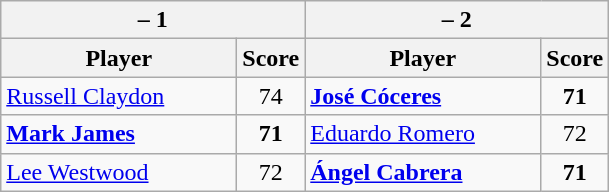<table class=wikitable>
<tr>
<th colspan=2> – 1</th>
<th colspan=2> – 2</th>
</tr>
<tr>
<th width=150>Player</th>
<th>Score</th>
<th width=150>Player</th>
<th>Score</th>
</tr>
<tr>
<td><a href='#'>Russell Claydon</a></td>
<td align=center>74</td>
<td><strong><a href='#'>José Cóceres</a></strong></td>
<td align=center><strong>71</strong></td>
</tr>
<tr>
<td><strong><a href='#'>Mark James</a></strong></td>
<td align=center><strong>71</strong></td>
<td><a href='#'>Eduardo Romero</a></td>
<td align=center>72</td>
</tr>
<tr>
<td><a href='#'>Lee Westwood</a></td>
<td align=center>72</td>
<td><strong><a href='#'>Ángel Cabrera</a></strong></td>
<td align=center><strong>71</strong></td>
</tr>
</table>
